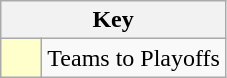<table class="wikitable" style="text-align: center;">
<tr>
<th colspan=2>Key</th>
</tr>
<tr>
<td style="background:#ffffcc; width:20px;"></td>
<td align=left>Teams to Playoffs</td>
</tr>
</table>
